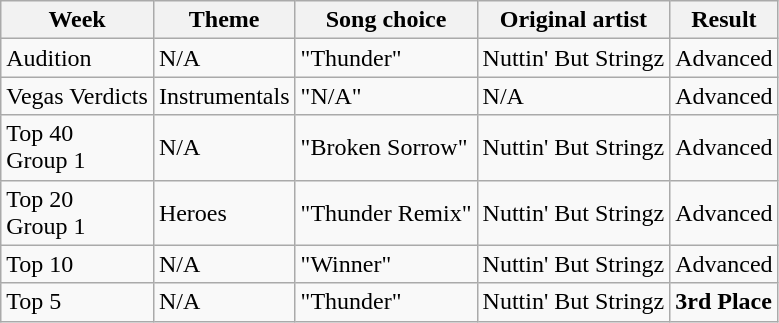<table class="wikitable">
<tr>
<th>Week</th>
<th>Theme</th>
<th>Song choice</th>
<th>Original artist</th>
<th>Result</th>
</tr>
<tr>
<td>Audition</td>
<td>N/A</td>
<td>"Thunder"</td>
<td>Nuttin' But Stringz</td>
<td>Advanced</td>
</tr>
<tr>
<td>Vegas Verdicts</td>
<td>Instrumentals</td>
<td>"N/A"</td>
<td>N/A</td>
<td>Advanced</td>
</tr>
<tr>
<td>Top 40<br>Group 1</td>
<td>N/A</td>
<td>"Broken Sorrow"</td>
<td>Nuttin' But Stringz</td>
<td>Advanced</td>
</tr>
<tr>
<td>Top 20<br>Group 1</td>
<td>Heroes</td>
<td>"Thunder Remix"</td>
<td>Nuttin' But Stringz</td>
<td>Advanced</td>
</tr>
<tr>
<td>Top 10</td>
<td>N/A</td>
<td>"Winner"</td>
<td>Nuttin' But Stringz</td>
<td>Advanced</td>
</tr>
<tr>
<td>Top 5</td>
<td>N/A</td>
<td>"Thunder"</td>
<td>Nuttin' But Stringz</td>
<td><strong>3rd Place</strong></td>
</tr>
</table>
